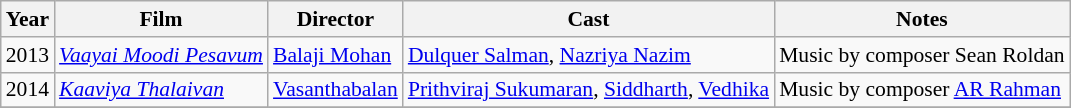<table class="wikitable sortable" style="font-size:90%">
<tr style="text-align:center;">
<th>Year</th>
<th>Film</th>
<th>Director</th>
<th>Cast</th>
<th>Notes</th>
</tr>
<tr>
<td>2013</td>
<td><em><a href='#'>Vaayai Moodi Pesavum</a></em></td>
<td><a href='#'>Balaji Mohan</a></td>
<td><a href='#'>Dulquer Salman</a>, <a href='#'>Nazriya Nazim</a></td>
<td>Music by composer Sean Roldan</td>
</tr>
<tr>
<td>2014</td>
<td><em><a href='#'>Kaaviya Thalaivan</a></em></td>
<td><a href='#'>Vasanthabalan</a></td>
<td><a href='#'>Prithviraj Sukumaran</a>, <a href='#'>Siddharth</a>,      <a href='#'>Vedhika</a></td>
<td>Music by composer <a href='#'>AR Rahman</a></td>
</tr>
<tr>
</tr>
</table>
